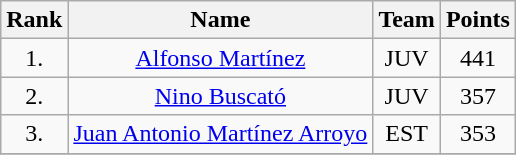<table class="wikitable" style="text-align: center;">
<tr>
<th>Rank</th>
<th>Name</th>
<th>Team</th>
<th>Points</th>
</tr>
<tr>
<td>1.</td>
<td><a href='#'>Alfonso Martínez</a></td>
<td>JUV</td>
<td>441</td>
</tr>
<tr>
<td>2.</td>
<td><a href='#'>Nino Buscató</a></td>
<td>JUV</td>
<td>357</td>
</tr>
<tr>
<td>3.</td>
<td><a href='#'>Juan Antonio Martínez Arroyo</a></td>
<td>EST</td>
<td>353</td>
</tr>
<tr>
</tr>
</table>
